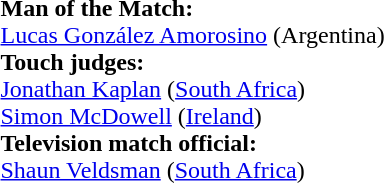<table width=100%>
<tr>
<td><br><strong>Man of the Match:</strong>
<br><a href='#'>Lucas González Amorosino</a> (Argentina)<br><strong>Touch judges:</strong>
<br><a href='#'>Jonathan Kaplan</a> (<a href='#'>South Africa</a>)
<br><a href='#'>Simon McDowell</a> (<a href='#'>Ireland</a>)
<br><strong>Television match official:</strong>
<br><a href='#'>Shaun Veldsman</a> (<a href='#'>South Africa</a>)</td>
</tr>
</table>
